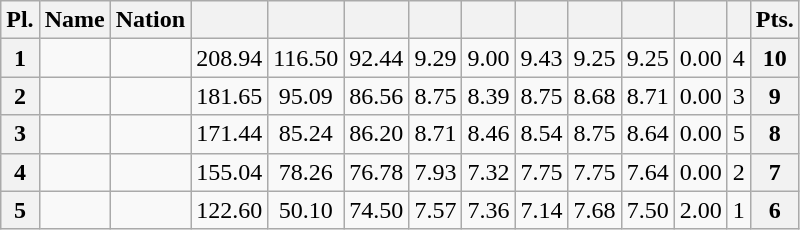<table class="wikitable sortable" style="text-align:center">
<tr>
<th>Pl.</th>
<th>Name</th>
<th>Nation</th>
<th></th>
<th></th>
<th></th>
<th></th>
<th></th>
<th></th>
<th></th>
<th></th>
<th></th>
<th></th>
<th>Pts.</th>
</tr>
<tr>
<th>1</th>
<td align="left"></td>
<td align="left"></td>
<td>208.94</td>
<td>116.50</td>
<td>92.44</td>
<td>9.29</td>
<td>9.00</td>
<td>9.43</td>
<td>9.25</td>
<td>9.25</td>
<td>0.00</td>
<td>4</td>
<th>10</th>
</tr>
<tr>
<th>2</th>
<td align="left"></td>
<td align="left"></td>
<td>181.65</td>
<td>95.09</td>
<td>86.56</td>
<td>8.75</td>
<td>8.39</td>
<td>8.75</td>
<td>8.68</td>
<td>8.71</td>
<td>0.00</td>
<td>3</td>
<th>9</th>
</tr>
<tr>
<th>3</th>
<td align="left"></td>
<td align="left"></td>
<td>171.44</td>
<td>85.24</td>
<td>86.20</td>
<td>8.71</td>
<td>8.46</td>
<td>8.54</td>
<td>8.75</td>
<td>8.64</td>
<td>0.00</td>
<td>5</td>
<th>8</th>
</tr>
<tr>
<th>4</th>
<td align="left"></td>
<td align="left"></td>
<td>155.04</td>
<td>78.26</td>
<td>76.78</td>
<td>7.93</td>
<td>7.32</td>
<td>7.75</td>
<td>7.75</td>
<td>7.64</td>
<td>0.00</td>
<td>2</td>
<th>7</th>
</tr>
<tr>
<th>5</th>
<td align="left"></td>
<td align="left"></td>
<td>122.60</td>
<td>50.10</td>
<td>74.50</td>
<td>7.57</td>
<td>7.36</td>
<td>7.14</td>
<td>7.68</td>
<td>7.50</td>
<td>2.00</td>
<td>1</td>
<th>6</th>
</tr>
</table>
